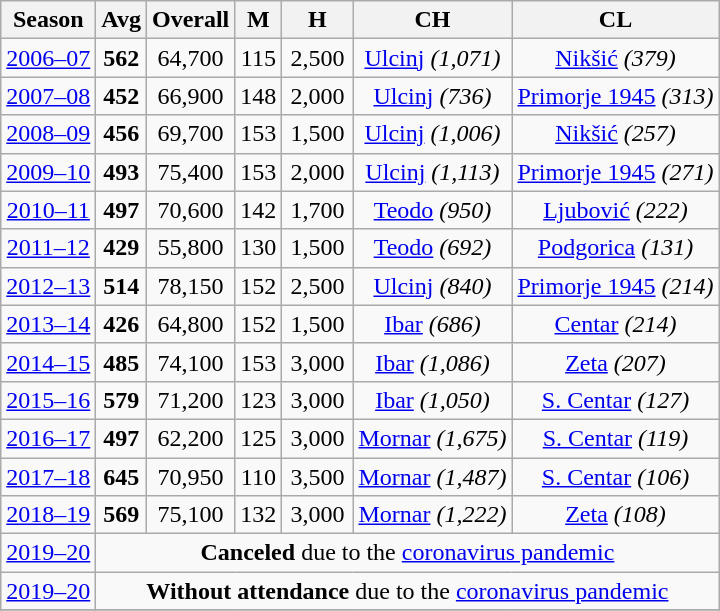<table class="wikitable sortable" style="text-align: center">
<tr>
<th>Season</th>
<th>Avg</th>
<th>Overall</th>
<th>M</th>
<th width="40">H</th>
<th>CH</th>
<th>CL</th>
</tr>
<tr>
<td><a href='#'>2006–07</a></td>
<td><strong>562</strong></td>
<td>64,700</td>
<td>115</td>
<td>2,500</td>
<td><a href='#'>Ulcinj</a> <em>(1,071)</em></td>
<td><a href='#'>Nikšić</a> <em>(379)</em></td>
</tr>
<tr>
<td><a href='#'>2007–08</a></td>
<td><strong>452</strong></td>
<td>66,900</td>
<td>148</td>
<td>2,000</td>
<td><a href='#'>Ulcinj</a> <em>(736)</em></td>
<td><a href='#'>Primorje 1945</a> <em>(313)</em></td>
</tr>
<tr>
<td><a href='#'>2008–09</a></td>
<td><strong>456</strong></td>
<td>69,700</td>
<td>153</td>
<td>1,500</td>
<td><a href='#'>Ulcinj</a> <em>(1,006)</em></td>
<td><a href='#'>Nikšić</a> <em>(257)</em></td>
</tr>
<tr>
<td><a href='#'>2009–10</a></td>
<td><strong>493</strong></td>
<td>75,400</td>
<td>153</td>
<td>2,000</td>
<td><a href='#'>Ulcinj</a> <em>(1,113)</em></td>
<td><a href='#'>Primorje 1945</a> <em>(271)</em></td>
</tr>
<tr>
<td><a href='#'>2010–11</a></td>
<td><strong>497</strong></td>
<td>70,600</td>
<td>142</td>
<td>1,700</td>
<td><a href='#'>Teodo</a> <em>(950)</em></td>
<td><a href='#'>Ljubović</a> <em>(222)</em></td>
</tr>
<tr>
<td><a href='#'>2011–12</a></td>
<td><strong>429</strong></td>
<td>55,800</td>
<td>130</td>
<td>1,500</td>
<td><a href='#'>Teodo</a> <em>(692)</em></td>
<td><a href='#'>Podgorica</a> <em>(131)</em></td>
</tr>
<tr>
<td><a href='#'>2012–13</a></td>
<td><strong>514</strong></td>
<td>78,150</td>
<td>152</td>
<td>2,500</td>
<td><a href='#'>Ulcinj</a> <em>(840)</em></td>
<td><a href='#'>Primorje 1945</a> <em>(214)</em></td>
</tr>
<tr>
<td><a href='#'>2013–14</a></td>
<td><strong>426</strong></td>
<td>64,800</td>
<td>152</td>
<td>1,500</td>
<td><a href='#'>Ibar</a> <em>(686)</em></td>
<td><a href='#'>Centar</a> <em>(214)</em></td>
</tr>
<tr>
<td><a href='#'>2014–15</a></td>
<td><strong>485</strong></td>
<td>74,100</td>
<td>153</td>
<td>3,000</td>
<td><a href='#'>Ibar</a> <em>(1,086)</em></td>
<td><a href='#'>Zeta</a> <em>(207)</em></td>
</tr>
<tr>
<td><a href='#'>2015–16</a></td>
<td><strong>579</strong></td>
<td>71,200</td>
<td>123</td>
<td>3,000</td>
<td><a href='#'>Ibar</a> <em>(1,050)</em></td>
<td><a href='#'>S. Centar</a> <em>(127)</em></td>
</tr>
<tr>
<td><a href='#'>2016–17</a></td>
<td><strong>497</strong></td>
<td>62,200</td>
<td>125</td>
<td>3,000</td>
<td><a href='#'>Mornar</a> <em>(1,675)</em></td>
<td><a href='#'>S. Centar</a> <em>(119)</em></td>
</tr>
<tr>
<td><a href='#'>2017–18</a></td>
<td><strong>645</strong></td>
<td>70,950</td>
<td>110</td>
<td>3,500</td>
<td><a href='#'>Mornar</a> <em>(1,487)</em></td>
<td><a href='#'>S. Centar</a> <em>(106)</em></td>
</tr>
<tr>
<td><a href='#'>2018–19</a></td>
<td><strong>569</strong></td>
<td>75,100</td>
<td>132</td>
<td>3,000</td>
<td><a href='#'>Mornar</a> <em>(1,222)</em></td>
<td><a href='#'>Zeta</a> <em>(108)</em></td>
</tr>
<tr>
<td><a href='#'>2019–20</a></td>
<td colspan=6><strong>Canceled</strong> due to the <a href='#'>coronavirus pandemic</a></td>
</tr>
<tr>
<td><a href='#'>2019–20</a></td>
<td colspan=6><strong>Without attendance</strong> due to the <a href='#'>coronavirus pandemic</a></td>
</tr>
<tr>
</tr>
</table>
